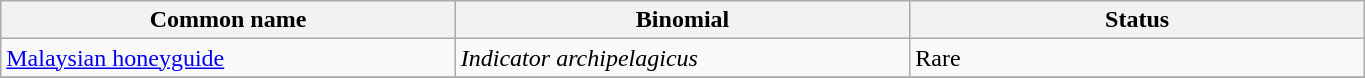<table width=72% class="wikitable">
<tr>
<th width=24%>Common name</th>
<th width=24%>Binomial</th>
<th width=24%>Status</th>
</tr>
<tr>
<td><a href='#'>Malaysian honeyguide</a></td>
<td><em>Indicator archipelagicus</em></td>
<td>Rare</td>
</tr>
<tr>
</tr>
</table>
